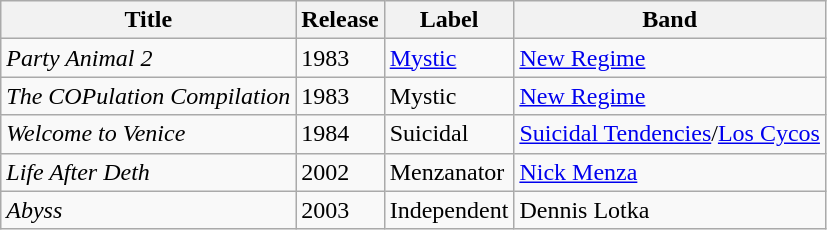<table class="wikitable">
<tr>
<th>Title</th>
<th>Release</th>
<th>Label</th>
<th>Band</th>
</tr>
<tr>
<td><em>Party Animal 2</em></td>
<td>1983</td>
<td><a href='#'>Mystic</a></td>
<td><a href='#'>New Regime</a></td>
</tr>
<tr>
<td><em>The COPulation Compilation</em></td>
<td>1983</td>
<td>Mystic</td>
<td><a href='#'>New Regime</a></td>
</tr>
<tr>
<td><em>Welcome to Venice</em></td>
<td>1984</td>
<td>Suicidal</td>
<td><a href='#'>Suicidal Tendencies</a>/<a href='#'>Los Cycos</a></td>
</tr>
<tr>
<td><em>Life After Deth</em></td>
<td>2002</td>
<td>Menzanator</td>
<td><a href='#'>Nick Menza</a></td>
</tr>
<tr>
<td><em>Abyss</em></td>
<td>2003</td>
<td>Independent</td>
<td>Dennis Lotka</td>
</tr>
</table>
